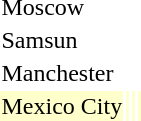<table>
<tr>
<td rowspan=2>Moscow</td>
<td rowspan=2></td>
<td rowspan=2></td>
<td></td>
</tr>
<tr>
<td></td>
</tr>
<tr>
<td rowspan=2>Samsun</td>
<td rowspan=2></td>
<td rowspan=2></td>
<td></td>
</tr>
<tr>
<td></td>
</tr>
<tr>
<td rowspan=2>Manchester</td>
<td rowspan=2></td>
<td rowspan=2></td>
<td></td>
</tr>
<tr>
<td></td>
</tr>
<tr bgcolor=ffffcc>
<td>Mexico City</td>
<td></td>
<td></td>
<td></td>
</tr>
</table>
